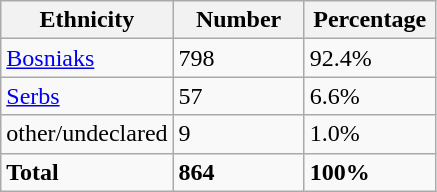<table class="wikitable">
<tr>
<th width="100px">Ethnicity</th>
<th width="80px">Number</th>
<th width="80px">Percentage</th>
</tr>
<tr>
<td><a href='#'>Bosniaks</a></td>
<td>798</td>
<td>92.4%</td>
</tr>
<tr>
<td><a href='#'>Serbs</a></td>
<td>57</td>
<td>6.6%</td>
</tr>
<tr>
<td>other/undeclared</td>
<td>9</td>
<td>1.0%</td>
</tr>
<tr>
<td><strong>Total</strong></td>
<td><strong>864</strong></td>
<td><strong>100%</strong></td>
</tr>
</table>
